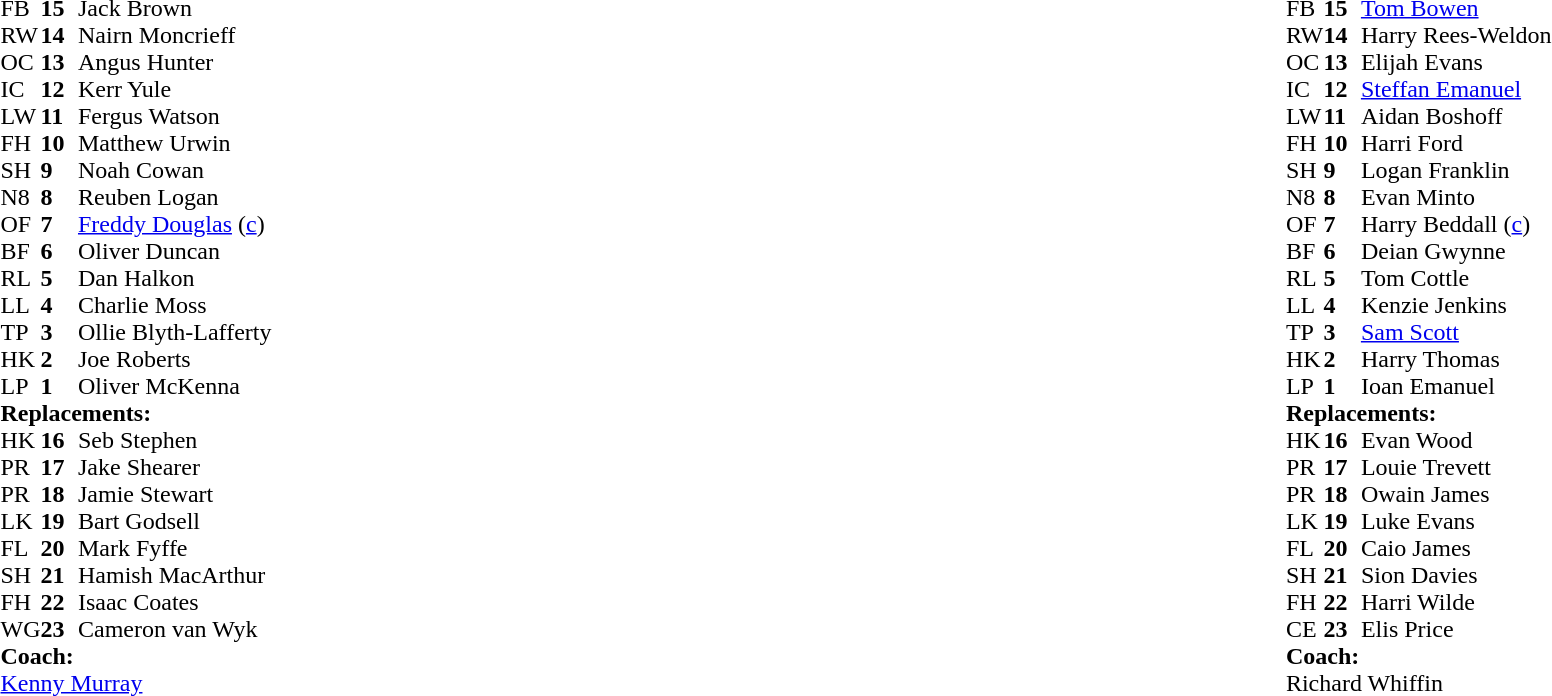<table style="width:100%">
<tr>
<td style="vertical-align:top; width:50%"><br><table cellspacing="0" cellpadding="0">
<tr>
<th width="25"></th>
<th width="25"></th>
</tr>
<tr>
<td>FB</td>
<td><strong>15</strong></td>
<td>Jack Brown</td>
</tr>
<tr>
<td>RW</td>
<td><strong>14</strong></td>
<td>Nairn Moncrieff</td>
<td></td>
<td></td>
</tr>
<tr>
<td>OC</td>
<td><strong>13</strong></td>
<td>Angus Hunter</td>
</tr>
<tr>
<td>IC</td>
<td><strong>12</strong></td>
<td>Kerr Yule</td>
</tr>
<tr>
<td>LW</td>
<td><strong>11</strong></td>
<td>Fergus Watson</td>
</tr>
<tr>
<td>FH</td>
<td><strong>10</strong></td>
<td>Matthew Urwin</td>
<td></td>
<td></td>
</tr>
<tr>
<td>SH</td>
<td><strong>9</strong></td>
<td>Noah Cowan</td>
<td></td>
<td></td>
</tr>
<tr>
<td>N8</td>
<td><strong>8</strong></td>
<td>Reuben Logan</td>
</tr>
<tr>
<td>OF</td>
<td><strong>7</strong></td>
<td><a href='#'>Freddy Douglas</a> (<a href='#'>c</a>)</td>
</tr>
<tr>
<td>BF</td>
<td><strong>6</strong></td>
<td>Oliver Duncan</td>
<td></td>
<td></td>
</tr>
<tr>
<td>RL</td>
<td><strong>5</strong></td>
<td>Dan Halkon</td>
</tr>
<tr>
<td>LL</td>
<td><strong>4</strong></td>
<td>Charlie Moss</td>
<td></td>
<td></td>
</tr>
<tr>
<td>TP</td>
<td><strong>3</strong></td>
<td>Ollie Blyth-Lafferty</td>
<td></td>
<td></td>
</tr>
<tr>
<td>HK</td>
<td><strong>2</strong></td>
<td>Joe Roberts</td>
<td></td>
<td></td>
</tr>
<tr>
<td>LP</td>
<td><strong>1</strong></td>
<td>Oliver McKenna</td>
<td></td>
<td></td>
</tr>
<tr>
<td colspan="3"><strong>Replacements:</strong></td>
</tr>
<tr>
<td>HK</td>
<td><strong>16</strong></td>
<td>Seb Stephen</td>
<td></td>
<td></td>
</tr>
<tr>
<td>PR</td>
<td><strong>17</strong></td>
<td>Jake Shearer</td>
<td></td>
<td></td>
</tr>
<tr>
<td>PR</td>
<td><strong>18</strong></td>
<td>Jamie Stewart</td>
<td></td>
<td></td>
</tr>
<tr>
<td>LK</td>
<td><strong>19</strong></td>
<td>Bart Godsell</td>
<td></td>
<td></td>
</tr>
<tr>
<td>FL</td>
<td><strong>20</strong></td>
<td>Mark Fyffe</td>
<td></td>
<td></td>
</tr>
<tr>
<td>SH</td>
<td><strong>21</strong></td>
<td>Hamish MacArthur</td>
<td></td>
<td></td>
</tr>
<tr>
<td>FH</td>
<td><strong>22</strong></td>
<td>Isaac Coates</td>
<td></td>
<td></td>
</tr>
<tr>
<td>WG</td>
<td><strong>23</strong></td>
<td>Cameron van Wyk</td>
<td></td>
<td></td>
</tr>
<tr>
<td colspan="3"><strong>Coach:</strong></td>
</tr>
<tr>
<td colspan="3"><a href='#'>Kenny Murray</a></td>
</tr>
</table>
</td>
<td style="vertical-align:top"></td>
<td style="vertical-align:top; width:50%"><br><table cellspacing="0" cellpadding="0" style="margin:auto">
<tr>
<th width="25"></th>
<th width="25"></th>
</tr>
<tr>
<td>FB</td>
<td><strong>15</strong></td>
<td><a href='#'>Tom Bowen</a></td>
</tr>
<tr>
<td>RW</td>
<td><strong>14</strong></td>
<td>Harry Rees-Weldon</td>
<td></td>
<td></td>
</tr>
<tr>
<td>OC</td>
<td><strong>13</strong></td>
<td>Elijah Evans</td>
</tr>
<tr>
<td>IC</td>
<td><strong>12</strong></td>
<td><a href='#'>Steffan Emanuel</a></td>
</tr>
<tr>
<td>LW</td>
<td><strong>11</strong></td>
<td>Aidan Boshoff</td>
</tr>
<tr>
<td>FH</td>
<td><strong>10</strong></td>
<td>Harri Ford</td>
<td></td>
<td></td>
</tr>
<tr>
<td>SH</td>
<td><strong>9</strong></td>
<td>Logan Franklin</td>
<td></td>
</tr>
<tr>
<td>N8</td>
<td><strong>8</strong></td>
<td>Evan Minto</td>
<td></td>
<td></td>
<td></td>
<td></td>
</tr>
<tr>
<td>OF</td>
<td><strong>7</strong></td>
<td>Harry Beddall (<a href='#'>c</a>)</td>
</tr>
<tr>
<td>BF</td>
<td><strong>6</strong></td>
<td>Deian Gwynne</td>
</tr>
<tr>
<td>RL</td>
<td><strong>5</strong></td>
<td>Tom Cottle</td>
<td></td>
</tr>
<tr>
<td>LL</td>
<td><strong>4</strong></td>
<td>Kenzie Jenkins</td>
</tr>
<tr>
<td>TP</td>
<td><strong>3</strong></td>
<td><a href='#'>Sam Scott</a></td>
<td></td>
<td></td>
</tr>
<tr>
<td>HK</td>
<td><strong>2</strong></td>
<td>Harry Thomas</td>
<td></td>
<td></td>
</tr>
<tr>
<td>LP</td>
<td><strong>1</strong></td>
<td>Ioan Emanuel</td>
<td></td>
<td></td>
</tr>
<tr>
<td colspan="3"><strong>Replacements:</strong></td>
</tr>
<tr>
<td>HK</td>
<td><strong>16</strong></td>
<td>Evan Wood</td>
<td></td>
<td></td>
</tr>
<tr>
<td>PR</td>
<td><strong>17</strong></td>
<td>Louie Trevett</td>
<td></td>
<td></td>
</tr>
<tr>
<td>PR</td>
<td><strong>18</strong></td>
<td>Owain James</td>
<td></td>
<td></td>
</tr>
<tr>
<td>LK</td>
<td><strong>19</strong></td>
<td>Luke Evans</td>
<td></td>
<td></td>
</tr>
<tr>
<td>FL</td>
<td><strong>20</strong></td>
<td>Caio James</td>
<td></td>
<td></td>
<td></td>
<td></td>
</tr>
<tr>
<td>SH</td>
<td><strong>21</strong></td>
<td>Sion Davies</td>
</tr>
<tr>
<td>FH</td>
<td><strong>22</strong></td>
<td>Harri Wilde</td>
<td></td>
<td></td>
<td></td>
</tr>
<tr>
<td>CE</td>
<td><strong>23</strong></td>
<td>Elis Price</td>
<td></td>
<td></td>
<td></td>
</tr>
<tr>
<td colspan="3"><strong>Coach:</strong></td>
</tr>
<tr>
<td colspan="3">Richard Whiffin</td>
</tr>
</table>
</td>
</tr>
</table>
